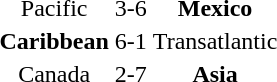<table>
<tr>
<td align=center>Pacific</td>
<td align=center>3-6</td>
<td align=center><strong>Mexico</strong></td>
</tr>
<tr>
<td align=center><strong>Caribbean</strong></td>
<td align=center>6-1</td>
<td align=center>Transatlantic</td>
</tr>
<tr>
<td align=center>Canada</td>
<td align=center>2-7</td>
<td align=center><strong>Asia</strong></td>
</tr>
</table>
